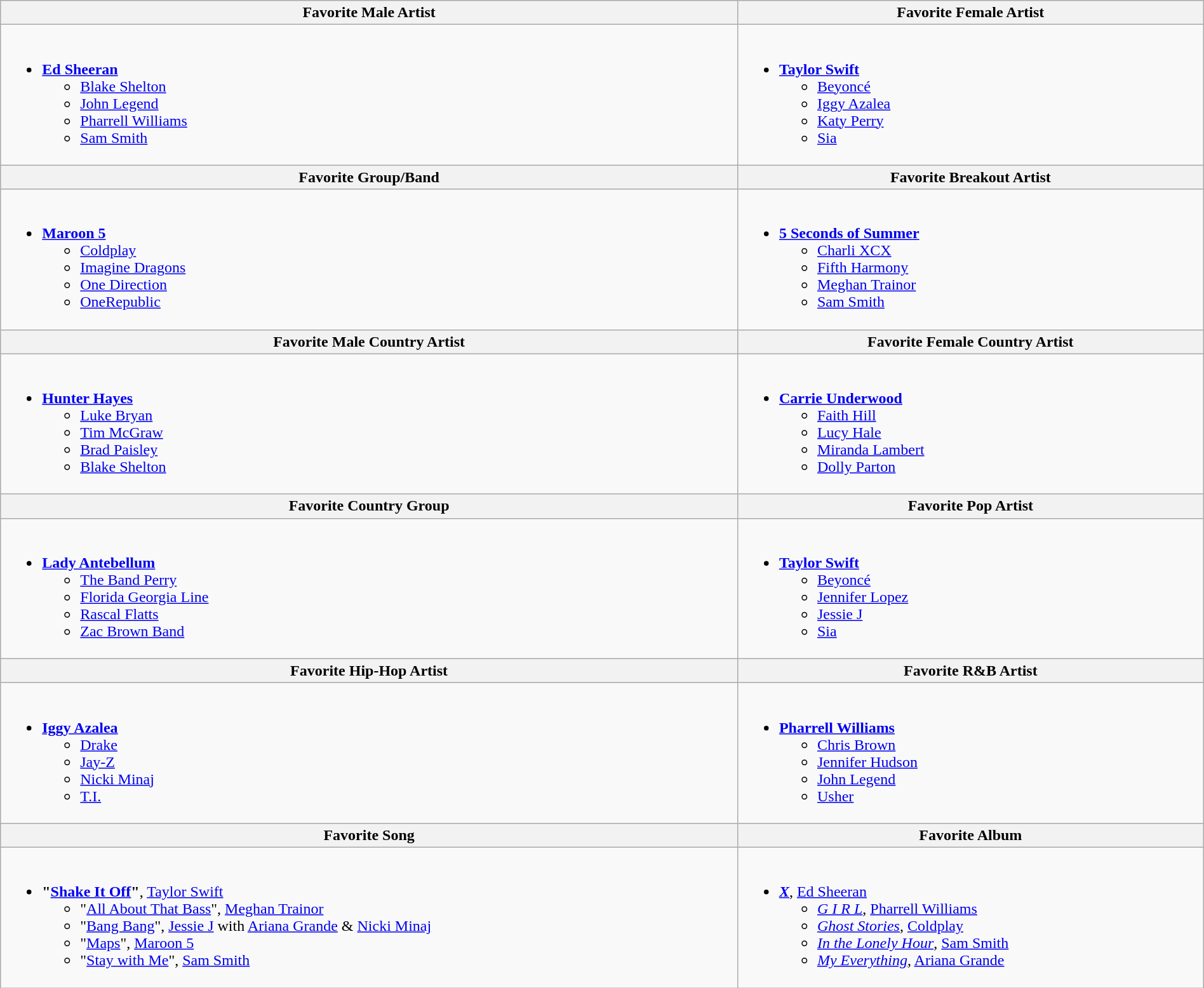<table class="wikitable" style="width:100%;">
<tr>
<th>Favorite Male Artist</th>
<th>Favorite Female Artist</th>
</tr>
<tr>
<td valign="top"><br><ul><li><strong><a href='#'>Ed Sheeran</a></strong><ul><li><a href='#'>Blake Shelton</a></li><li><a href='#'>John Legend</a></li><li><a href='#'>Pharrell Williams</a></li><li><a href='#'>Sam Smith</a></li></ul></li></ul></td>
<td valign="top"><br><ul><li><strong><a href='#'>Taylor Swift</a></strong><ul><li><a href='#'>Beyoncé</a></li><li><a href='#'>Iggy Azalea</a></li><li><a href='#'>Katy Perry</a></li><li><a href='#'>Sia</a></li></ul></li></ul></td>
</tr>
<tr>
<th>Favorite Group/Band</th>
<th>Favorite Breakout Artist</th>
</tr>
<tr>
<td valign="top"><br><ul><li><strong><a href='#'>Maroon 5</a></strong><ul><li><a href='#'>Coldplay</a></li><li><a href='#'>Imagine Dragons</a></li><li><a href='#'>One Direction</a></li><li><a href='#'>OneRepublic</a></li></ul></li></ul></td>
<td valign="top"><br><ul><li><strong><a href='#'>5 Seconds of Summer</a></strong><ul><li><a href='#'>Charli XCX</a></li><li><a href='#'>Fifth Harmony</a></li><li><a href='#'>Meghan Trainor</a></li><li><a href='#'>Sam Smith</a></li></ul></li></ul></td>
</tr>
<tr>
<th>Favorite Male Country Artist</th>
<th>Favorite Female Country Artist</th>
</tr>
<tr>
<td valign="top"><br><ul><li><strong><a href='#'>Hunter Hayes</a></strong><ul><li><a href='#'>Luke Bryan</a></li><li><a href='#'>Tim McGraw</a></li><li><a href='#'>Brad Paisley</a></li><li><a href='#'>Blake Shelton</a></li></ul></li></ul></td>
<td valign="top"><br><ul><li><strong><a href='#'>Carrie Underwood</a></strong><ul><li><a href='#'>Faith Hill</a></li><li><a href='#'>Lucy Hale</a></li><li><a href='#'>Miranda Lambert</a></li><li><a href='#'>Dolly Parton</a></li></ul></li></ul></td>
</tr>
<tr>
<th>Favorite Country Group</th>
<th>Favorite Pop Artist</th>
</tr>
<tr>
<td valign="top"><br><ul><li><strong><a href='#'>Lady Antebellum</a></strong><ul><li><a href='#'>The Band Perry</a></li><li><a href='#'>Florida Georgia Line</a></li><li><a href='#'>Rascal Flatts</a></li><li><a href='#'>Zac Brown Band</a></li></ul></li></ul></td>
<td valign="top"><br><ul><li><strong><a href='#'>Taylor Swift</a></strong><ul><li><a href='#'>Beyoncé</a></li><li><a href='#'>Jennifer Lopez</a></li><li><a href='#'>Jessie J</a></li><li><a href='#'>Sia</a></li></ul></li></ul></td>
</tr>
<tr>
<th>Favorite Hip-Hop Artist</th>
<th>Favorite R&B Artist</th>
</tr>
<tr>
<td valign="top"><br><ul><li><strong><a href='#'>Iggy Azalea</a></strong><ul><li><a href='#'>Drake</a></li><li><a href='#'>Jay-Z</a></li><li><a href='#'>Nicki Minaj</a></li><li><a href='#'>T.I.</a></li></ul></li></ul></td>
<td valign="top"><br><ul><li><strong><a href='#'>Pharrell Williams</a></strong><ul><li><a href='#'>Chris Brown</a></li><li><a href='#'>Jennifer Hudson</a></li><li><a href='#'>John Legend</a></li><li><a href='#'>Usher</a></li></ul></li></ul></td>
</tr>
<tr>
<th>Favorite Song</th>
<th>Favorite Album</th>
</tr>
<tr>
<td valign="top"><br><ul><li><strong>"<a href='#'>Shake It Off</a>"</strong>, <a href='#'>Taylor Swift</a><ul><li>"<a href='#'>All About That Bass</a>", <a href='#'>Meghan Trainor</a></li><li>"<a href='#'>Bang Bang</a>", <a href='#'>Jessie J</a> with <a href='#'>Ariana Grande</a> & <a href='#'>Nicki Minaj</a></li><li>"<a href='#'>Maps</a>", <a href='#'>Maroon 5</a></li><li>"<a href='#'>Stay with Me</a>", <a href='#'>Sam Smith</a></li></ul></li></ul></td>
<td valign="top"><br><ul><li><strong><em><a href='#'>X</a></em></strong>, <a href='#'>Ed Sheeran</a><ul><li><em><a href='#'>G I R L</a></em>, <a href='#'>Pharrell Williams</a></li><li><em><a href='#'>Ghost Stories</a></em>, <a href='#'>Coldplay</a></li><li><em><a href='#'>In the Lonely Hour</a></em>, <a href='#'>Sam Smith</a></li><li><em><a href='#'>My Everything</a></em>, <a href='#'>Ariana Grande</a></li></ul></li></ul></td>
</tr>
</table>
